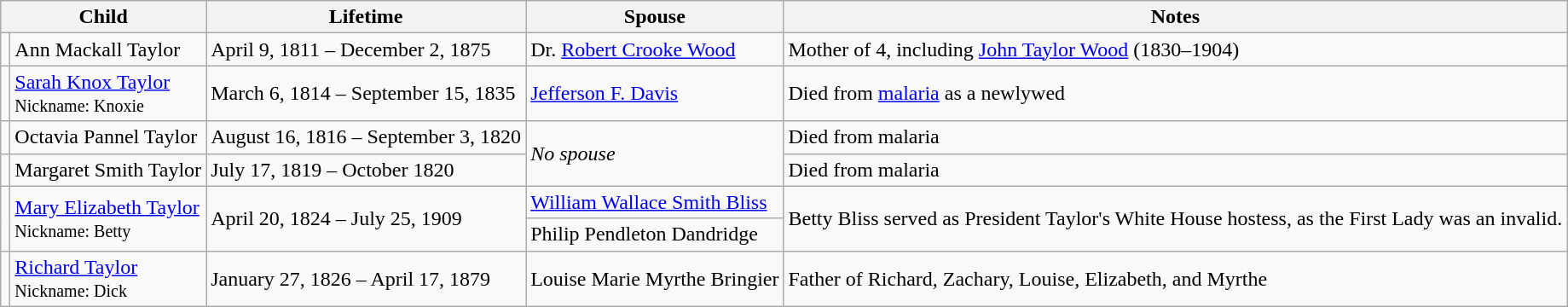<table class="wikitable">
<tr>
<th colspan="2">Child</th>
<th>Lifetime</th>
<th>Spouse</th>
<th>Notes</th>
</tr>
<tr>
<td></td>
<td>Ann Mackall Taylor</td>
<td>April 9, 1811 – December 2, 1875</td>
<td>Dr. <a href='#'>Robert Crooke Wood</a></td>
<td>Mother of 4, including <a href='#'>John Taylor Wood</a> (1830–1904)</td>
</tr>
<tr>
<td></td>
<td><a href='#'>Sarah Knox Taylor</a><br><small>Nickname: Knoxie</small></td>
<td>March 6, 1814 – September 15, 1835</td>
<td><a href='#'>Jefferson F. Davis</a></td>
<td>Died from <a href='#'>malaria</a> as a newlywed</td>
</tr>
<tr>
<td></td>
<td>Octavia Pannel Taylor </td>
<td>August 16, 1816 – September 3, 1820</td>
<td rowspan="2"><em>No spouse</em></td>
<td>Died from malaria</td>
</tr>
<tr>
<td></td>
<td>Margaret Smith Taylor</td>
<td>July 17, 1819 – October 1820</td>
<td>Died from malaria</td>
</tr>
<tr>
<td rowspan="2"></td>
<td rowspan="2"><a href='#'>Mary Elizabeth Taylor</a><br><small>Nickname: Betty</small></td>
<td rowspan="2">April 20, 1824 – July 25, 1909</td>
<td><a href='#'>William Wallace Smith Bliss</a></td>
<td rowspan="2">Betty Bliss served as President Taylor's White House hostess, as the First Lady was an invalid.</td>
</tr>
<tr>
<td>Philip Pendleton Dandridge</td>
</tr>
<tr>
<td></td>
<td><a href='#'>Richard Taylor</a><br><small>Nickname: Dick</small></td>
<td>January 27, 1826 – April 17, 1879</td>
<td>Louise Marie Myrthe Bringier</td>
<td>Father of Richard, Zachary, Louise, Elizabeth, and Myrthe</td>
</tr>
</table>
